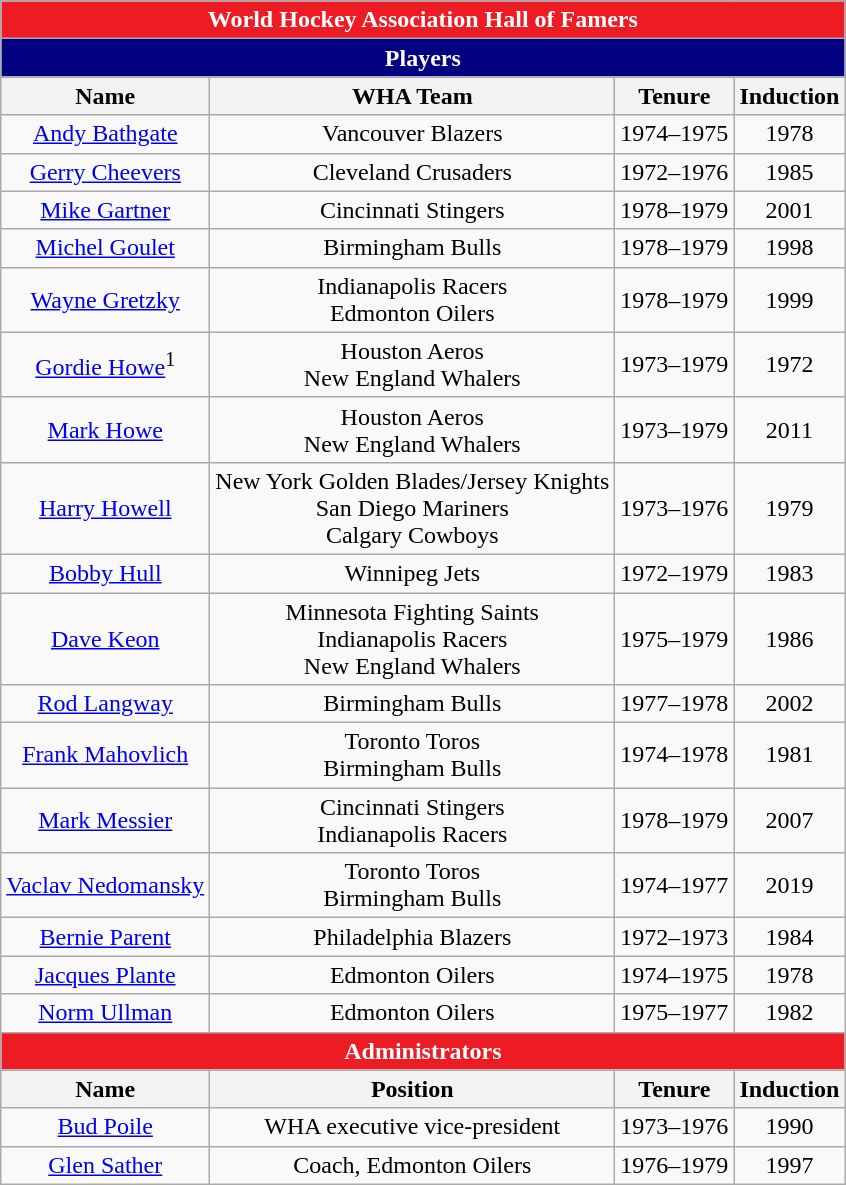<table class="wikitable" style="text-align:center">
<tr>
<th colspan="5" style="background:#ED1C24; color:#FFFFFF;">World Hockey Association Hall of Famers</th>
</tr>
<tr>
<th colspan="5" style="text-align:center; background:#000080; color:#FFFFFF;">Players</th>
</tr>
<tr>
<th>Name</th>
<th>WHA Team</th>
<th>Tenure</th>
<th>Induction</th>
</tr>
<tr>
<td><a href='#'>Andy Bathgate</a></td>
<td>Vancouver Blazers</td>
<td>1974–1975</td>
<td>1978</td>
</tr>
<tr>
<td><a href='#'>Gerry Cheevers</a></td>
<td>Cleveland Crusaders</td>
<td>1972–1976</td>
<td>1985</td>
</tr>
<tr>
<td><a href='#'>Mike Gartner</a></td>
<td>Cincinnati Stingers</td>
<td>1978–1979</td>
<td>2001</td>
</tr>
<tr>
<td><a href='#'>Michel Goulet</a></td>
<td>Birmingham Bulls</td>
<td>1978–1979</td>
<td>1998</td>
</tr>
<tr>
<td><a href='#'>Wayne Gretzky</a></td>
<td>Indianapolis Racers<br>Edmonton Oilers</td>
<td>1978–1979</td>
<td>1999</td>
</tr>
<tr>
<td><a href='#'>Gordie Howe</a><sup>1</sup></td>
<td>Houston Aeros<br>New England Whalers</td>
<td>1973–1979</td>
<td>1972</td>
</tr>
<tr>
<td><a href='#'>Mark Howe</a></td>
<td>Houston Aeros<br>New England Whalers</td>
<td>1973–1979</td>
<td>2011</td>
</tr>
<tr>
<td><a href='#'>Harry Howell</a></td>
<td>New York Golden Blades/Jersey Knights<br>San Diego Mariners<br>Calgary Cowboys</td>
<td>1973–1976</td>
<td>1979</td>
</tr>
<tr>
<td><a href='#'>Bobby Hull</a></td>
<td>Winnipeg Jets</td>
<td>1972–1979</td>
<td>1983</td>
</tr>
<tr>
<td><a href='#'>Dave Keon</a></td>
<td>Minnesota Fighting Saints<br>Indianapolis Racers<br>New England Whalers</td>
<td>1975–1979</td>
<td>1986</td>
</tr>
<tr>
<td><a href='#'>Rod Langway</a></td>
<td>Birmingham Bulls</td>
<td>1977–1978</td>
<td>2002</td>
</tr>
<tr>
<td><a href='#'>Frank Mahovlich</a></td>
<td>Toronto Toros<br>Birmingham Bulls</td>
<td>1974–1978</td>
<td>1981</td>
</tr>
<tr>
<td><a href='#'>Mark Messier</a></td>
<td>Cincinnati Stingers<br>Indianapolis Racers</td>
<td>1978–1979</td>
<td>2007</td>
</tr>
<tr>
<td><a href='#'>Vaclav Nedomansky</a></td>
<td>Toronto Toros<br>Birmingham Bulls</td>
<td>1974–1977</td>
<td>2019</td>
</tr>
<tr>
<td><a href='#'>Bernie Parent</a></td>
<td>Philadelphia Blazers</td>
<td>1972–1973</td>
<td>1984</td>
</tr>
<tr>
<td><a href='#'>Jacques Plante</a></td>
<td>Edmonton Oilers</td>
<td>1974–1975</td>
<td>1978</td>
</tr>
<tr>
<td><a href='#'>Norm Ullman</a></td>
<td>Edmonton Oilers</td>
<td>1975–1977</td>
<td>1982</td>
</tr>
<tr>
<th colspan="5" style="text-align:center; background:#ED1C24; color:#FFFFFF;">Administrators</th>
</tr>
<tr>
<th>Name</th>
<th>Position</th>
<th>Tenure</th>
<th>Induction</th>
</tr>
<tr>
<td><a href='#'>Bud Poile</a></td>
<td>WHA executive vice-president</td>
<td>1973–1976</td>
<td>1990</td>
</tr>
<tr>
<td><a href='#'>Glen Sather</a></td>
<td>Coach, Edmonton Oilers</td>
<td>1976–1979</td>
<td>1997</td>
</tr>
</table>
